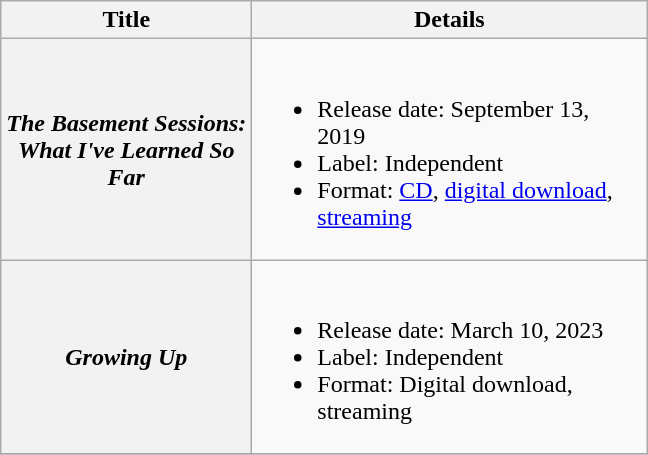<table class="wikitable plainrowheaders">
<tr>
<th style="width:10em;">Title</th>
<th style="width:16em;">Details</th>
</tr>
<tr>
<th scope="row"><em>The Basement Sessions: What I've Learned So Far</em></th>
<td><br><ul><li>Release date: September 13, 2019</li><li>Label: Independent</li><li>Format: <a href='#'>CD</a>, <a href='#'>digital download</a>, <a href='#'>streaming</a></li></ul></td>
</tr>
<tr>
<th scope="row"><em>Growing Up</em></th>
<td><br><ul><li>Release date: March 10, 2023</li><li>Label: Independent</li><li>Format: Digital download, streaming</li></ul></td>
</tr>
<tr>
</tr>
</table>
